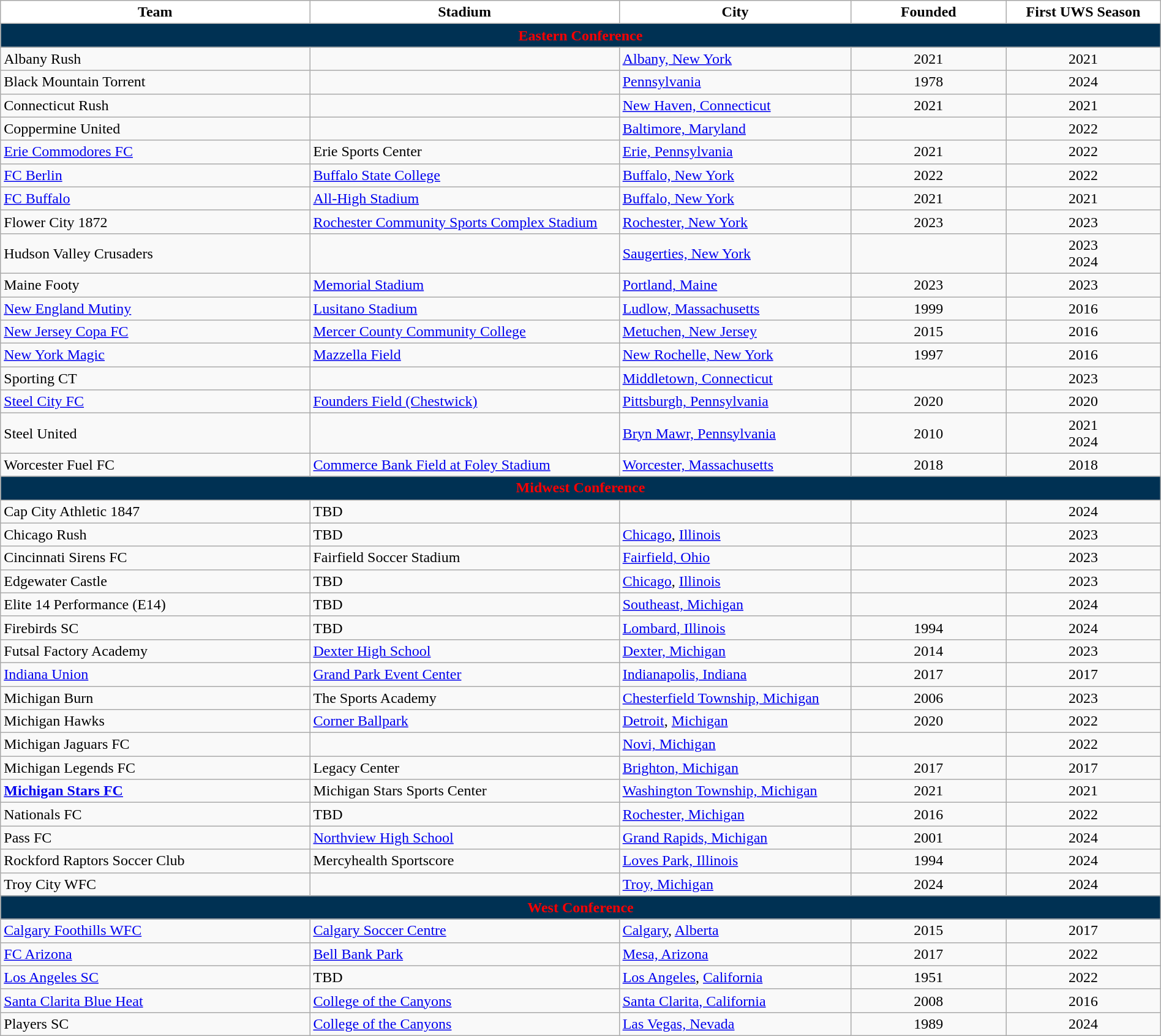<table class="wikitable" style="width:100%">
<tr>
<th style="background:white; width:20%">Team</th>
<th style="background:white; width:20%">Stadium</th>
<th style="background:white; width:15%">City</th>
<th style="background:white; width:10%">Founded</th>
<th style="background:white; width:10%">First UWS Season</th>
</tr>
<tr>
<th style="background:#003153; color:#FF0000;text-align:center;"  colspan=5>Eastern Conference</th>
</tr>
<tr>
<td>Albany Rush</td>
<td></td>
<td><a href='#'>Albany, New York</a></td>
<td align=center>2021</td>
<td align=center>2021</td>
</tr>
<tr>
<td>Black Mountain Torrent</td>
<td></td>
<td><a href='#'>Pennsylvania</a></td>
<td align=center>1978</td>
<td align=center>2024</td>
</tr>
<tr>
<td>Connecticut Rush</td>
<td></td>
<td><a href='#'>New Haven, Connecticut</a></td>
<td align=center>2021</td>
<td align=center>2021</td>
</tr>
<tr>
<td>Coppermine United</td>
<td></td>
<td><a href='#'>Baltimore, Maryland</a></td>
<td align=center></td>
<td align=center>2022</td>
</tr>
<tr>
<td><a href='#'>Erie Commodores FC</a></td>
<td>Erie Sports Center</td>
<td><a href='#'>Erie, Pennsylvania</a></td>
<td align=center>2021</td>
<td align=center>2022</td>
</tr>
<tr>
<td><a href='#'>FC Berlin</a></td>
<td><a href='#'>Buffalo State College</a></td>
<td><a href='#'>Buffalo, New York</a></td>
<td align=center>2022</td>
<td align=center>2022</td>
</tr>
<tr>
<td><a href='#'>FC Buffalo</a></td>
<td><a href='#'>All-High Stadium</a></td>
<td><a href='#'>Buffalo, New York</a></td>
<td align=center>2021</td>
<td align=center>2021</td>
</tr>
<tr>
<td>Flower City 1872</td>
<td><a href='#'>Rochester Community Sports Complex Stadium</a></td>
<td><a href='#'>Rochester, New York</a></td>
<td align=center>2023 </td>
<td align=center>2023</td>
</tr>
<tr>
<td>Hudson Valley Crusaders</td>
<td></td>
<td><a href='#'>Saugerties, New York</a></td>
<td align=center></td>
<td align=center>2023<br>2024</td>
</tr>
<tr>
<td>Maine Footy</td>
<td><a href='#'>Memorial Stadium</a></td>
<td><a href='#'>Portland, Maine</a></td>
<td align=center>2023</td>
<td align=center>2023</td>
</tr>
<tr>
<td><a href='#'>New England Mutiny</a></td>
<td><a href='#'>Lusitano Stadium</a></td>
<td><a href='#'>Ludlow, Massachusetts</a></td>
<td align=center>1999</td>
<td align=center>2016</td>
</tr>
<tr>
<td><a href='#'>New Jersey Copa FC</a></td>
<td><a href='#'>Mercer County Community College</a></td>
<td><a href='#'>Metuchen, New Jersey</a></td>
<td align=center>2015</td>
<td align=center>2016</td>
</tr>
<tr>
<td><a href='#'>New York Magic</a></td>
<td><a href='#'>Mazzella Field</a></td>
<td><a href='#'>New Rochelle, New York</a></td>
<td align=center>1997</td>
<td align=center>2016</td>
</tr>
<tr>
<td>Sporting CT</td>
<td></td>
<td><a href='#'>Middletown, Connecticut</a></td>
<td align=center></td>
<td align=center>2023</td>
</tr>
<tr>
<td><a href='#'> Steel City FC</a></td>
<td><a href='#'>Founders Field (Chestwick)</a></td>
<td><a href='#'>Pittsburgh, Pennsylvania</a></td>
<td align=center>2020</td>
<td align=center>2020</td>
</tr>
<tr>
<td>Steel United</td>
<td></td>
<td><a href='#'>Bryn Mawr, Pennsylvania</a></td>
<td align=center>2010</td>
<td align=center>2021<br>2024</td>
</tr>
<tr>
<td>Worcester Fuel FC</td>
<td><a href='#'>Commerce Bank Field at Foley Stadium</a></td>
<td><a href='#'>Worcester, Massachusetts</a></td>
<td align=center>2018</td>
<td align=center>2018</td>
</tr>
<tr>
<th style="background:#003153; color:#FF0000;text-align:center;"  colspan=5>Midwest Conference</th>
</tr>
<tr>
<td>Cap City Athletic 1847</td>
<td>TBD</td>
<td></td>
<td align=center></td>
<td align=center>2024</td>
</tr>
<tr>
<td>Chicago Rush</td>
<td>TBD</td>
<td><a href='#'>Chicago</a>, <a href='#'>Illinois</a></td>
<td align=center></td>
<td align=center>2023</td>
</tr>
<tr>
<td>Cincinnati Sirens FC</td>
<td>Fairfield Soccer Stadium</td>
<td><a href='#'>Fairfield, Ohio</a></td>
<td align=center></td>
<td align=center>2023</td>
</tr>
<tr>
<td>Edgewater Castle</td>
<td>TBD</td>
<td><a href='#'>Chicago</a>, <a href='#'>Illinois</a></td>
<td align=center></td>
<td align=center>2023</td>
</tr>
<tr>
<td>Elite 14 Performance (E14)</td>
<td>TBD</td>
<td><a href='#'>Southeast, Michigan</a></td>
<td align=center></td>
<td align=center>2024</td>
</tr>
<tr>
<td>Firebirds SC</td>
<td>TBD</td>
<td><a href='#'>Lombard, Illinois</a></td>
<td align=center>1994</td>
<td align=center>2024</td>
</tr>
<tr>
<td>Futsal Factory Academy</td>
<td><a href='#'>Dexter High School</a></td>
<td><a href='#'>Dexter, Michigan</a></td>
<td align=center>2014</td>
<td align=center>2023</td>
</tr>
<tr>
<td><a href='#'>Indiana Union</a></td>
<td><a href='#'>Grand Park Event Center</a></td>
<td><a href='#'>Indianapolis, Indiana</a></td>
<td align=center>2017</td>
<td align=center>2017</td>
</tr>
<tr>
<td>Michigan Burn</td>
<td>The Sports Academy</td>
<td><a href='#'>Chesterfield Township, Michigan</a></td>
<td align=center>2006</td>
<td align=center>2023</td>
</tr>
<tr>
<td>Michigan Hawks</td>
<td><a href='#'>Corner Ballpark</a></td>
<td><a href='#'>Detroit</a>, <a href='#'>Michigan</a></td>
<td align=center>2020</td>
<td align=center>2022</td>
</tr>
<tr>
<td>Michigan Jaguars FC</td>
<td></td>
<td><a href='#'>Novi, Michigan</a></td>
<td align=center></td>
<td align=center>2022</td>
</tr>
<tr>
<td>Michigan Legends FC</td>
<td>Legacy Center</td>
<td><a href='#'>Brighton, Michigan</a></td>
<td align=center>2017</td>
<td align=center>2017</td>
</tr>
<tr>
<td><strong><a href='#'>Michigan Stars FC</a></strong></td>
<td>Michigan Stars Sports Center</td>
<td><a href='#'>Washington Township, Michigan</a></td>
<td align=center>2021</td>
<td align=center>2021</td>
</tr>
<tr>
<td>Nationals FC</td>
<td>TBD</td>
<td><a href='#'>Rochester, Michigan</a></td>
<td align=center>2016</td>
<td align=center>2022</td>
</tr>
<tr>
<td>Pass FC</td>
<td><a href='#'>Northview High School</a></td>
<td><a href='#'>Grand Rapids, Michigan</a></td>
<td align=center>2001</td>
<td align=center>2024</td>
</tr>
<tr>
<td>Rockford Raptors Soccer Club</td>
<td>Mercyhealth Sportscore</td>
<td><a href='#'>Loves Park, Illinois</a></td>
<td align=center>1994</td>
<td align=center>2024</td>
</tr>
<tr>
<td>Troy City WFC</td>
<td></td>
<td><a href='#'>Troy, Michigan</a></td>
<td align=center>2024</td>
<td align=center>2024</td>
</tr>
<tr>
<th style="background:#003153; color:#FF0000;text-align:center;"  colspan=5>West Conference</th>
</tr>
<tr>
<td><a href='#'>Calgary Foothills WFC</a></td>
<td><a href='#'>Calgary Soccer Centre</a></td>
<td><a href='#'>Calgary</a>, <a href='#'>Alberta</a></td>
<td align=center>2015</td>
<td align=center>2017</td>
</tr>
<tr>
<td><a href='#'>FC Arizona</a></td>
<td><a href='#'>Bell Bank Park</a></td>
<td><a href='#'>Mesa, Arizona</a></td>
<td align=center>2017</td>
<td align=center>2022</td>
</tr>
<tr>
<td><a href='#'>Los Angeles SC</a></td>
<td>TBD</td>
<td><a href='#'>Los Angeles</a>, <a href='#'>California</a></td>
<td align=center>1951</td>
<td align=center>2022</td>
</tr>
<tr>
<td><a href='#'>Santa Clarita Blue Heat</a></td>
<td><a href='#'>College of the Canyons</a></td>
<td><a href='#'>Santa Clarita, California</a></td>
<td align=center>2008</td>
<td align=center>2016</td>
</tr>
<tr>
<td>Players SC</td>
<td><a href='#'>College of the Canyons</a></td>
<td><a href='#'>Las Vegas, Nevada</a></td>
<td align=center>1989</td>
<td align=center>2024</td>
</tr>
</table>
